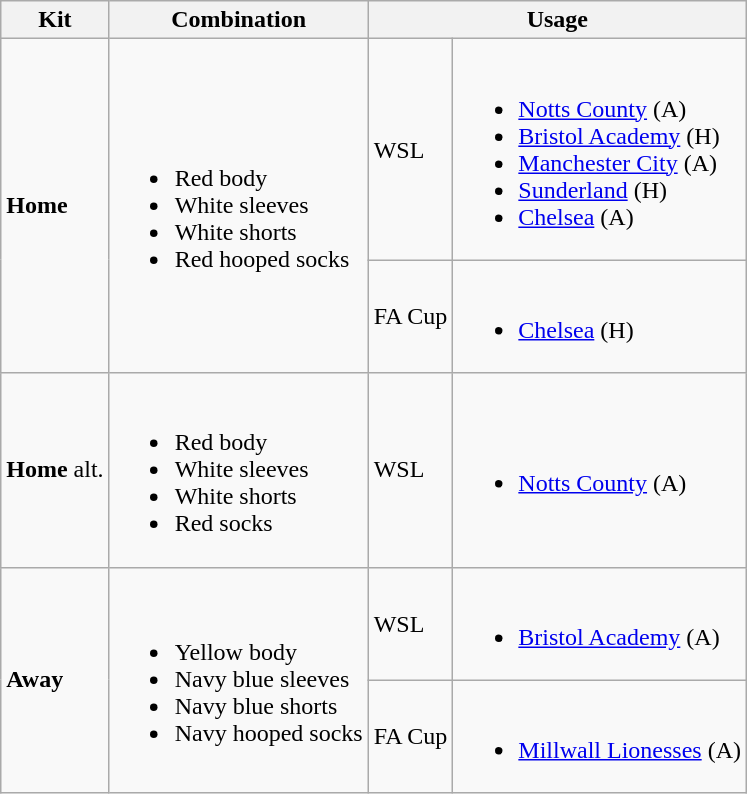<table class="wikitable">
<tr>
<th>Kit</th>
<th>Combination</th>
<th colspan="2">Usage</th>
</tr>
<tr>
<td rowspan="2"><strong>Home</strong></td>
<td rowspan="2"><br><ul><li>Red body</li><li>White sleeves</li><li>White shorts</li><li>Red hooped socks</li></ul></td>
<td>WSL</td>
<td><br><ul><li><a href='#'>Notts County</a> (A)</li><li><a href='#'>Bristol Academy</a> (H)</li><li><a href='#'>Manchester City</a> (A)</li><li><a href='#'>Sunderland</a> (H)</li><li><a href='#'>Chelsea</a> (A)</li></ul></td>
</tr>
<tr>
<td>FA Cup</td>
<td><br><ul><li><a href='#'>Chelsea</a> (H)</li></ul></td>
</tr>
<tr>
<td><strong>Home</strong> alt.</td>
<td><br><ul><li>Red body</li><li>White sleeves</li><li>White shorts</li><li>Red socks</li></ul></td>
<td>WSL</td>
<td><br><ul><li><a href='#'>Notts County</a> (A)</li></ul></td>
</tr>
<tr>
<td rowspan="2"><strong>Away</strong></td>
<td rowspan="2"><br><ul><li>Yellow body</li><li>Navy blue sleeves</li><li>Navy blue shorts</li><li>Navy hooped socks</li></ul></td>
<td>WSL</td>
<td><br><ul><li><a href='#'>Bristol Academy</a> (A)</li></ul></td>
</tr>
<tr>
<td>FA Cup</td>
<td><br><ul><li><a href='#'>Millwall Lionesses</a> (A)</li></ul></td>
</tr>
</table>
